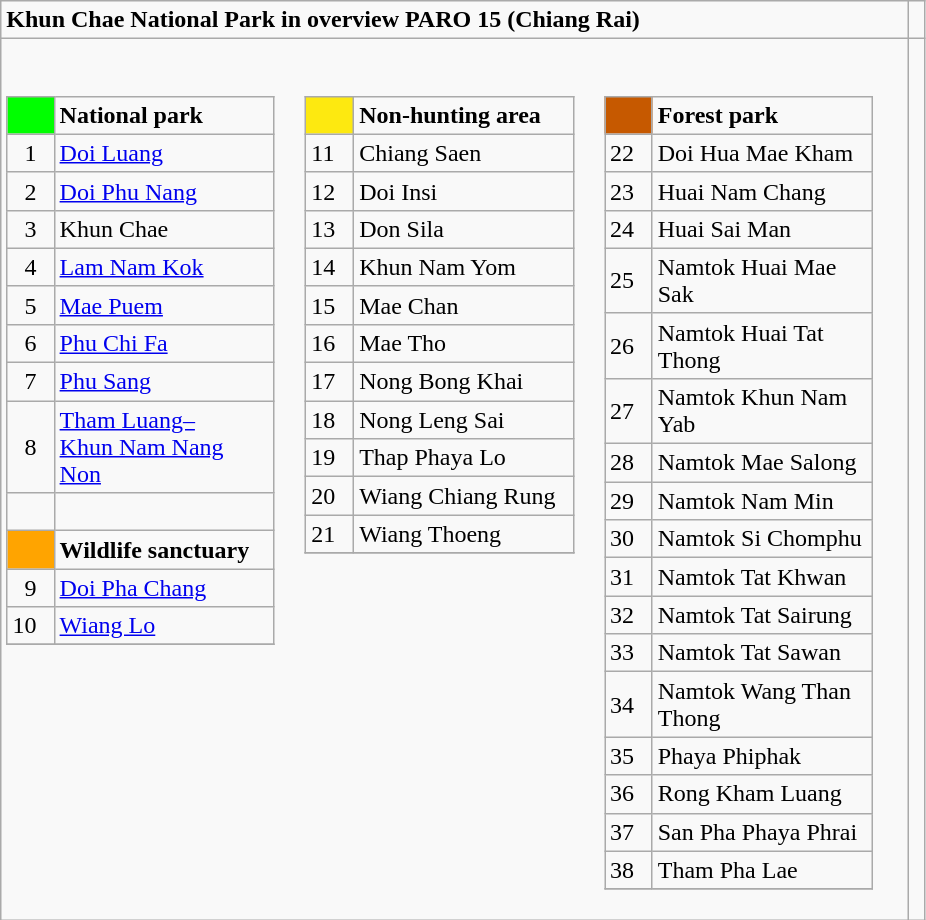<table role="presentation" class="wikitable mw-collapsible mw-collapsed">
<tr>
<td><strong>Khun Chae National Park in overview PARO 15 (Chiang Rai)</strong></td>
<td> </td>
</tr>
<tr>
<td><br><table class= "wikitable" style= "width:30%; display:inline-table;">
<tr>
<td style="width:3%; background:#00FF00;"> </td>
<td style="width:27%;"><strong>National park</strong></td>
</tr>
<tr>
<td>  1</td>
<td><a href='#'>Doi Luang</a></td>
</tr>
<tr>
<td>  2</td>
<td><a href='#'>Doi Phu Nang</a></td>
</tr>
<tr>
<td>  3</td>
<td>Khun Chae</td>
</tr>
<tr>
<td>  4</td>
<td><a href='#'>Lam Nam Kok</a></td>
</tr>
<tr>
<td>  5</td>
<td><a href='#'>Mae Puem</a></td>
</tr>
<tr>
<td>  6</td>
<td><a href='#'>Phu Chi Fa</a></td>
</tr>
<tr>
<td>  7</td>
<td><a href='#'>Phu Sang</a></td>
</tr>
<tr>
<td>  8</td>
<td><a href='#'>Tham Luang–<br>Khun Nam Nang Non</a></td>
</tr>
<tr>
<td> </td>
<td> </td>
</tr>
<tr>
<td style="background:#FFA400;"> </td>
<td><strong>Wildlife sanctuary</strong></td>
</tr>
<tr>
<td>  9</td>
<td><a href='#'>Doi Pha Chang</a></td>
</tr>
<tr>
<td>10</td>
<td><a href='#'>Wiang Lo</a></td>
</tr>
<tr>
</tr>
</table>
<table class= "wikitable" style= "width:30%; display:inline-table;">
<tr>
<td style="width:3%; background:#FDE910;"> </td>
<td style="width:30%;"><strong>Non-hunting area</strong></td>
</tr>
<tr>
<td>11</td>
<td>Chiang Saen</td>
</tr>
<tr>
<td>12</td>
<td>Doi Insi</td>
</tr>
<tr>
<td>13</td>
<td>Don Sila</td>
</tr>
<tr>
<td>14</td>
<td>Khun Nam Yom</td>
</tr>
<tr>
<td>15</td>
<td>Mae Chan</td>
</tr>
<tr>
<td>16</td>
<td>Mae Tho</td>
</tr>
<tr>
<td>17</td>
<td>Nong Bong Khai</td>
</tr>
<tr>
<td>18</td>
<td>Nong Leng Sai</td>
</tr>
<tr>
<td>19</td>
<td>Thap Phaya Lo</td>
</tr>
<tr>
<td>20</td>
<td>Wiang Chiang Rung</td>
</tr>
<tr>
<td>21</td>
<td>Wiang Thoeng</td>
</tr>
<tr>
</tr>
</table>
<table class= "wikitable" style= "width:30%; display:inline-table;">
<tr>
<td style="width:3%; background:#C65900;"> </td>
<td style="width:27%;"><strong>Forest park</strong></td>
</tr>
<tr>
<td>22</td>
<td>Doi Hua Mae Kham</td>
</tr>
<tr>
<td>23</td>
<td>Huai Nam Chang</td>
</tr>
<tr>
<td>24</td>
<td>Huai Sai Man</td>
</tr>
<tr>
<td>25</td>
<td>Namtok Huai Mae Sak</td>
</tr>
<tr>
<td>26</td>
<td>Namtok Huai Tat Thong</td>
</tr>
<tr>
<td>27</td>
<td>Namtok Khun Nam Yab</td>
</tr>
<tr>
<td>28</td>
<td>Namtok Mae Salong</td>
</tr>
<tr>
<td>29</td>
<td>Namtok Nam Min</td>
</tr>
<tr>
<td>30</td>
<td>Namtok Si Chomphu</td>
</tr>
<tr>
<td>31</td>
<td>Namtok Tat Khwan</td>
</tr>
<tr>
<td>32</td>
<td>Namtok Tat Sairung</td>
</tr>
<tr>
<td>33</td>
<td>Namtok Tat Sawan</td>
</tr>
<tr>
<td>34</td>
<td>Namtok Wang Than Thong</td>
</tr>
<tr>
<td>35</td>
<td>Phaya Phiphak</td>
</tr>
<tr>
<td>36</td>
<td>Rong Kham Luang</td>
</tr>
<tr>
<td>37</td>
<td>San Pha Phaya Phrai</td>
</tr>
<tr>
<td>38</td>
<td>Tham Pha Lae</td>
</tr>
<tr>
</tr>
</table>
</td>
</tr>
</table>
